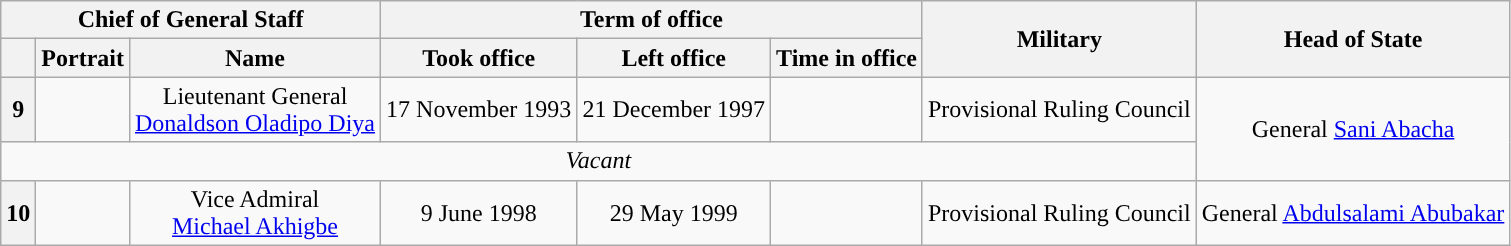<table class="wikitable" style="text-align:center">
<tr>
<th colspan=3>Chief of General Staff</th>
<th colspan=3>Term of office</th>
<th rowspan=2>Military</th>
<th rowspan=2>Head of State</th>
</tr>
<tr>
<th></th>
<th>Portrait</th>
<th>Name<br></th>
<th>Took office</th>
<th>Left office</th>
<th>Time in office</th>
</tr>
<tr>
<th style="background:">9</th>
<td></td>
<td>Lieutenant General<br><a href='#'>Donaldson Oladipo Diya</a><br></td>
<td>17 November 1993</td>
<td>21 December 1997<br></td>
<td></td>
<td>Provisional Ruling Council</td>
<td rowspan = 2>General <a href='#'>Sani Abacha</a></td>
</tr>
<tr>
<td colspan="7"><em>Vacant</em><br></td>
</tr>
<tr>
<th style="background:">10</th>
<td></td>
<td>Vice Admiral<br><a href='#'>Michael Akhigbe</a><br></td>
<td>9 June 1998</td>
<td>29 May 1999<br></td>
<td></td>
<td>Provisional Ruling Council</td>
<td>General <a href='#'>Abdulsalami Abubakar</a></td>
</tr>
</table>
